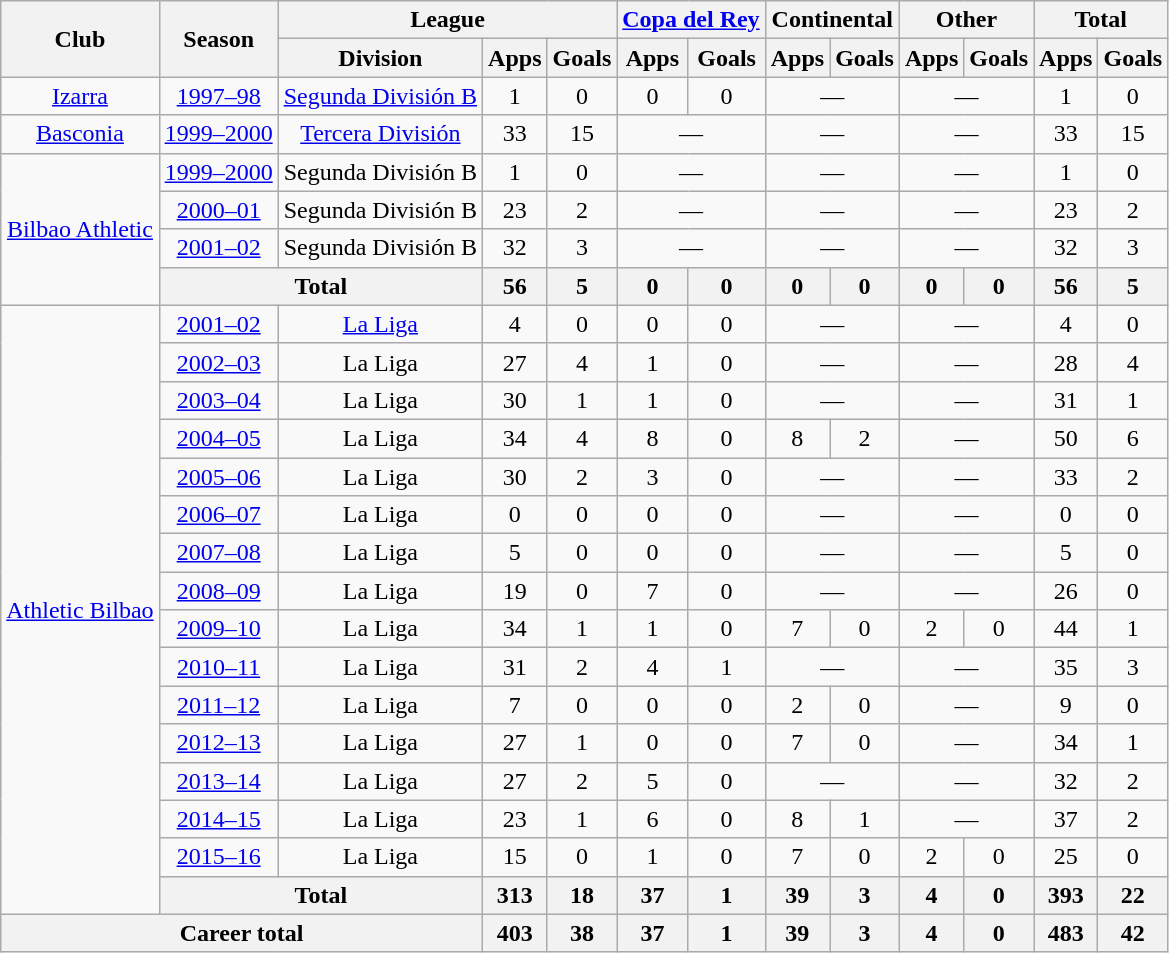<table class="wikitable" style="text-align:center">
<tr>
<th rowspan="2">Club</th>
<th rowspan="2">Season</th>
<th colspan="3">League</th>
<th colspan="2"><a href='#'>Copa del Rey</a></th>
<th colspan="2">Continental</th>
<th colspan="2">Other</th>
<th colspan="2">Total</th>
</tr>
<tr>
<th>Division</th>
<th>Apps</th>
<th>Goals</th>
<th>Apps</th>
<th>Goals</th>
<th>Apps</th>
<th>Goals</th>
<th>Apps</th>
<th>Goals</th>
<th>Apps</th>
<th>Goals</th>
</tr>
<tr>
<td><a href='#'>Izarra</a></td>
<td><a href='#'>1997–98</a></td>
<td><a href='#'>Segunda División B</a></td>
<td>1</td>
<td>0</td>
<td>0</td>
<td>0</td>
<td colspan="2">—</td>
<td colspan="2">—</td>
<td>1</td>
<td>0</td>
</tr>
<tr>
<td><a href='#'>Basconia</a></td>
<td><a href='#'>1999–2000</a></td>
<td><a href='#'>Tercera División</a></td>
<td>33</td>
<td>15</td>
<td colspan="2">—</td>
<td colspan="2">—</td>
<td colspan="2">—</td>
<td>33</td>
<td>15</td>
</tr>
<tr>
<td rowspan="4"><a href='#'>Bilbao Athletic</a></td>
<td><a href='#'>1999–2000</a></td>
<td>Segunda División B</td>
<td>1</td>
<td>0</td>
<td colspan="2">—</td>
<td colspan="2">—</td>
<td colspan="2">—</td>
<td>1</td>
<td>0</td>
</tr>
<tr>
<td><a href='#'>2000–01</a></td>
<td>Segunda División B</td>
<td>23</td>
<td>2</td>
<td colspan="2">—</td>
<td colspan="2">—</td>
<td colspan="2">—</td>
<td>23</td>
<td>2</td>
</tr>
<tr>
<td><a href='#'>2001–02</a></td>
<td>Segunda División B</td>
<td>32</td>
<td>3</td>
<td colspan="2">—</td>
<td colspan="2">—</td>
<td colspan="2">—</td>
<td>32</td>
<td>3</td>
</tr>
<tr>
<th colspan="2">Total</th>
<th>56</th>
<th>5</th>
<th>0</th>
<th>0</th>
<th>0</th>
<th>0</th>
<th>0</th>
<th>0</th>
<th>56</th>
<th>5</th>
</tr>
<tr>
<td rowspan="16"><a href='#'>Athletic Bilbao</a></td>
<td><a href='#'>2001–02</a></td>
<td><a href='#'>La Liga</a></td>
<td>4</td>
<td>0</td>
<td>0</td>
<td>0</td>
<td colspan="2">—</td>
<td colspan="2">—</td>
<td>4</td>
<td>0</td>
</tr>
<tr>
<td><a href='#'>2002–03</a></td>
<td>La Liga</td>
<td>27</td>
<td>4</td>
<td>1</td>
<td>0</td>
<td colspan="2">—</td>
<td colspan="2">—</td>
<td>28</td>
<td>4</td>
</tr>
<tr>
<td><a href='#'>2003–04</a></td>
<td>La Liga</td>
<td>30</td>
<td>1</td>
<td>1</td>
<td>0</td>
<td colspan="2">—</td>
<td colspan="2">—</td>
<td>31</td>
<td>1</td>
</tr>
<tr>
<td><a href='#'>2004–05</a></td>
<td>La Liga</td>
<td>34</td>
<td>4</td>
<td>8</td>
<td>0</td>
<td>8</td>
<td>2</td>
<td colspan="2">—</td>
<td>50</td>
<td>6</td>
</tr>
<tr>
<td><a href='#'>2005–06</a></td>
<td>La Liga</td>
<td>30</td>
<td>2</td>
<td>3</td>
<td>0</td>
<td colspan="2">—</td>
<td colspan="2">—</td>
<td>33</td>
<td>2</td>
</tr>
<tr>
<td><a href='#'>2006–07</a></td>
<td>La Liga</td>
<td>0</td>
<td>0</td>
<td>0</td>
<td>0</td>
<td colspan="2">—</td>
<td colspan="2">—</td>
<td>0</td>
<td>0</td>
</tr>
<tr>
<td><a href='#'>2007–08</a></td>
<td>La Liga</td>
<td>5</td>
<td>0</td>
<td>0</td>
<td>0</td>
<td colspan="2">—</td>
<td colspan="2">—</td>
<td>5</td>
<td>0</td>
</tr>
<tr>
<td><a href='#'>2008–09</a></td>
<td>La Liga</td>
<td>19</td>
<td>0</td>
<td>7</td>
<td>0</td>
<td colspan="2">—</td>
<td colspan="2">—</td>
<td>26</td>
<td>0</td>
</tr>
<tr>
<td><a href='#'>2009–10</a></td>
<td>La Liga</td>
<td>34</td>
<td>1</td>
<td>1</td>
<td>0</td>
<td>7</td>
<td>0</td>
<td>2</td>
<td>0</td>
<td>44</td>
<td>1</td>
</tr>
<tr>
<td><a href='#'>2010–11</a></td>
<td>La Liga</td>
<td>31</td>
<td>2</td>
<td>4</td>
<td>1</td>
<td colspan="2">—</td>
<td colspan="2">—</td>
<td>35</td>
<td>3</td>
</tr>
<tr>
<td><a href='#'>2011–12</a></td>
<td>La Liga</td>
<td>7</td>
<td>0</td>
<td>0</td>
<td>0</td>
<td>2</td>
<td>0</td>
<td colspan="2">—</td>
<td>9</td>
<td>0</td>
</tr>
<tr>
<td><a href='#'>2012–13</a></td>
<td>La Liga</td>
<td>27</td>
<td>1</td>
<td>0</td>
<td>0</td>
<td>7</td>
<td>0</td>
<td colspan="2">—</td>
<td>34</td>
<td>1</td>
</tr>
<tr>
<td><a href='#'>2013–14</a></td>
<td>La Liga</td>
<td>27</td>
<td>2</td>
<td>5</td>
<td>0</td>
<td colspan="2">—</td>
<td colspan="2">—</td>
<td>32</td>
<td>2</td>
</tr>
<tr>
<td><a href='#'>2014–15</a></td>
<td>La Liga</td>
<td>23</td>
<td>1</td>
<td>6</td>
<td>0</td>
<td>8</td>
<td>1</td>
<td colspan="2">—</td>
<td>37</td>
<td>2</td>
</tr>
<tr>
<td><a href='#'>2015–16</a></td>
<td>La Liga</td>
<td>15</td>
<td>0</td>
<td>1</td>
<td>0</td>
<td>7</td>
<td>0</td>
<td>2</td>
<td>0</td>
<td>25</td>
<td>0</td>
</tr>
<tr>
<th colspan="2">Total</th>
<th>313</th>
<th>18</th>
<th>37</th>
<th>1</th>
<th>39</th>
<th>3</th>
<th>4</th>
<th>0</th>
<th>393</th>
<th>22</th>
</tr>
<tr>
<th colspan="3">Career total</th>
<th>403</th>
<th>38</th>
<th>37</th>
<th>1</th>
<th>39</th>
<th>3</th>
<th>4</th>
<th>0</th>
<th>483</th>
<th>42</th>
</tr>
</table>
